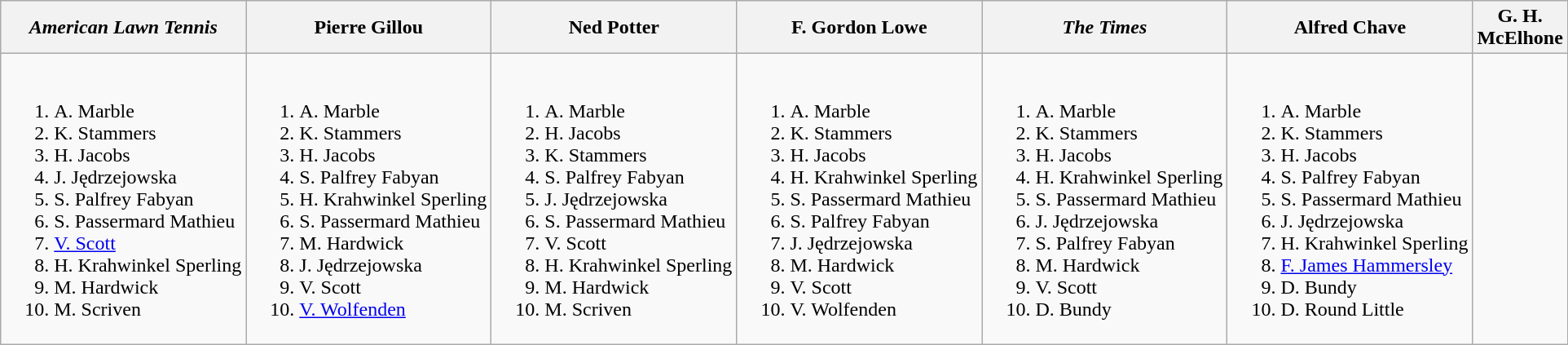<table class="wikitable">
<tr>
<th><em>American Lawn Tennis</em></th>
<th>Pierre Gillou</th>
<th>Ned Potter</th>
<th>F. Gordon Lowe</th>
<th><em>The Times</em></th>
<th>Alfred Chave</th>
<th>G. H. McElhone</th>
</tr>
<tr style="vertical-align: top;">
<td style="white-space: nowrap;"><br><ol><li> A. Marble</li><li> K. Stammers</li><li> H. Jacobs</li><li> J. Jędrzejowska</li><li> S. Palfrey Fabyan</li><li> S. Passermard Mathieu</li><li> <a href='#'>V. Scott</a></li><li> H. Krahwinkel Sperling</li><li> M. Hardwick</li><li> M. Scriven</li></ol></td>
<td style="white-space: nowrap;"><br><ol><li> A. Marble</li><li> K. Stammers</li><li> H. Jacobs</li><li> S. Palfrey Fabyan</li><li> H. Krahwinkel Sperling</li><li> S. Passermard Mathieu</li><li> M. Hardwick</li><li> J. Jędrzejowska</li><li> V. Scott</li><li> <a href='#'>V. Wolfenden</a></li></ol></td>
<td style="white-space: nowrap;"><br><ol><li> A. Marble</li><li> H. Jacobs</li><li> K. Stammers</li><li> S. Palfrey Fabyan</li><li> J. Jędrzejowska</li><li> S. Passermard Mathieu</li><li> V. Scott</li><li> H. Krahwinkel Sperling</li><li> M. Hardwick</li><li> M. Scriven</li></ol></td>
<td style="white-space: nowrap;"><br><ol><li> A. Marble</li><li> K. Stammers</li><li> H. Jacobs</li><li> H. Krahwinkel Sperling</li><li> S. Passermard Mathieu</li><li> S. Palfrey Fabyan</li><li> J. Jędrzejowska</li><li> M. Hardwick</li><li> V. Scott</li><li> V. Wolfenden</li></ol></td>
<td style="white-space: nowrap;"><br><ol><li> A. Marble</li><li> K. Stammers</li><li> H. Jacobs</li><li> H. Krahwinkel Sperling</li><li> S. Passermard Mathieu</li><li> J. Jędrzejowska</li><li> S. Palfrey Fabyan</li><li> M. Hardwick</li><li> V. Scott</li><li> D. Bundy</li></ol></td>
<td style="white-space: nowrap;"><br><ol><li> A. Marble</li><li> K. Stammers</li><li> H. Jacobs</li><li> S. Palfrey Fabyan</li><li> S. Passermard Mathieu</li><li> J. Jędrzejowska</li><li> H. Krahwinkel Sperling</li><li> <a href='#'>F. James Hammersley</a></li><li> D. Bundy</li><li> D. Round Little</li></ol></td>
<td style="white-space: nowrap;"><br></td>
</tr>
</table>
